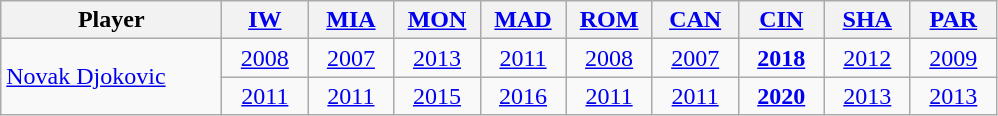<table class="wikitable nowrap" style="text-align: center;">
<tr>
<th width="140">Player</th>
<th width="50"><a href='#'>IW</a></th>
<th width="50"><a href='#'>MIA</a></th>
<th width="50"><a href='#'>MON</a></th>
<th width="50"><a href='#'>MAD</a></th>
<th width="50"><a href='#'>ROM</a></th>
<th width="50"><a href='#'>CAN</a></th>
<th width="50"><a href='#'>CIN</a></th>
<th width="50"><a href='#'>SHA</a></th>
<th width="50"><a href='#'>PAR</a></th>
</tr>
<tr>
<td rowspan="2" style="text-align:left;"> <a href='#'>Novak Djokovic</a></td>
<td><a href='#'>2008</a></td>
<td><a href='#'>2007</a></td>
<td><a href='#'>2013</a></td>
<td><a href='#'>2011</a></td>
<td><a href='#'>2008</a></td>
<td><a href='#'>2007</a></td>
<td><a href='#'><strong>2018</strong></a></td>
<td><a href='#'>2012</a></td>
<td><a href='#'>2009</a></td>
</tr>
<tr>
<td><a href='#'>2011</a></td>
<td><a href='#'>2011</a></td>
<td><a href='#'>2015</a></td>
<td><a href='#'>2016</a></td>
<td><a href='#'>2011</a></td>
<td><a href='#'>2011</a></td>
<td><a href='#'><strong>2020</strong></a></td>
<td><a href='#'>2013</a></td>
<td><a href='#'>2013</a></td>
</tr>
</table>
